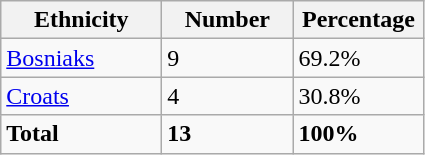<table class="wikitable">
<tr>
<th width="100px">Ethnicity</th>
<th width="80px">Number</th>
<th width="80px">Percentage</th>
</tr>
<tr>
<td><a href='#'>Bosniaks</a></td>
<td>9</td>
<td>69.2%</td>
</tr>
<tr>
<td><a href='#'>Croats</a></td>
<td>4</td>
<td>30.8%</td>
</tr>
<tr>
<td><strong>Total</strong></td>
<td><strong>13</strong></td>
<td><strong>100%</strong></td>
</tr>
</table>
